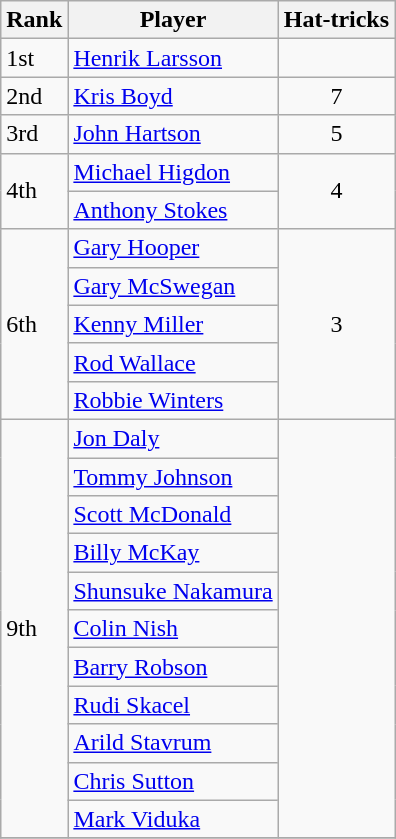<table class="wikitable">
<tr>
<th>Rank</th>
<th>Player</th>
<th>Hat-tricks</th>
</tr>
<tr>
<td>1st</td>
<td> <a href='#'>Henrik Larsson</a></td>
<td></td>
</tr>
<tr>
<td style="border-top:1px solid silver">2nd</td>
<td style="border-top:1px solid silver"> <a href='#'>Kris Boyd</a></td>
<td style="border-top:1px solid silver; text-align:center">7</td>
</tr>
<tr>
<td style="border-top:1px solid silver">3rd</td>
<td style="border-top:1px solid silver"> <a href='#'>John Hartson</a></td>
<td style="border-top:1px solid silver; text-align:center">5</td>
</tr>
<tr>
<td rowspan="2"  style="border-top:1px solid silver">4th</td>
<td style="border-top:1px solid silver"> <a href='#'>Michael Higdon</a></td>
<td rowspan="2" style="border-top:1px solid silver; text-align:center">4</td>
</tr>
<tr>
<td> <a href='#'>Anthony Stokes</a></td>
</tr>
<tr>
<td rowspan="5" style="border-top:1px solid silver">6th</td>
<td style="border-top:1px solid silver"> <a href='#'>Gary Hooper</a></td>
<td rowspan="5" style="border-top:1px solid silver; text-align:center">3</td>
</tr>
<tr>
<td> <a href='#'>Gary McSwegan</a></td>
</tr>
<tr>
<td> <a href='#'>Kenny Miller</a></td>
</tr>
<tr>
<td> <a href='#'>Rod Wallace</a></td>
</tr>
<tr>
<td> <a href='#'>Robbie Winters</a></td>
</tr>
<tr>
<td rowspan="11" style="border-top:1px solid silver">9th</td>
<td style="border-top:1px solid silver"> <a href='#'>Jon Daly</a></td>
<td rowspan="11" style="border-top:1px solid silver"></td>
</tr>
<tr>
<td> <a href='#'>Tommy Johnson</a></td>
</tr>
<tr>
<td> <a href='#'>Scott McDonald</a></td>
</tr>
<tr>
<td> <a href='#'>Billy McKay</a></td>
</tr>
<tr>
<td> <a href='#'>Shunsuke Nakamura</a></td>
</tr>
<tr>
<td> <a href='#'>Colin Nish</a></td>
</tr>
<tr>
<td> <a href='#'>Barry Robson</a></td>
</tr>
<tr>
<td> <a href='#'>Rudi Skacel</a></td>
</tr>
<tr>
<td> <a href='#'>Arild Stavrum</a></td>
</tr>
<tr>
<td> <a href='#'>Chris Sutton</a></td>
</tr>
<tr>
<td> <a href='#'>Mark Viduka</a></td>
</tr>
<tr>
</tr>
</table>
